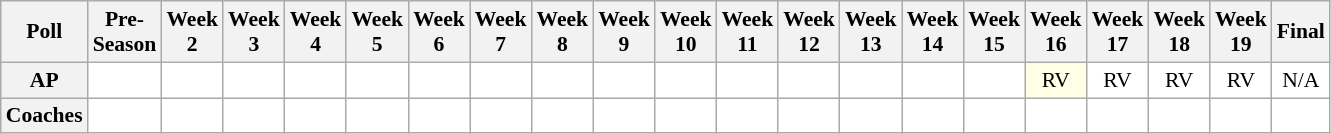<table class="wikitable" style="white-space:nowrap;font-size:90%">
<tr>
<th>Poll</th>
<th>Pre-<br>Season</th>
<th>Week<br>2</th>
<th>Week<br>3</th>
<th>Week<br>4</th>
<th>Week<br>5</th>
<th>Week<br>6</th>
<th>Week<br>7</th>
<th>Week<br>8</th>
<th>Week<br>9</th>
<th>Week<br>10</th>
<th>Week<br>11</th>
<th>Week<br>12</th>
<th>Week<br>13</th>
<th>Week<br>14</th>
<th>Week<br>15</th>
<th>Week<br>16</th>
<th>Week<br>17</th>
<th>Week<br>18</th>
<th>Week<br>19</th>
<th>Final</th>
</tr>
<tr style="text-align:center;">
<th>AP</th>
<td style="background:#FFF;"></td>
<td style="background:#FFF;"></td>
<td style="background:#FFF;"></td>
<td style="background:#FFF;"></td>
<td style="background:#FFF;"></td>
<td style="background:#FFF;"></td>
<td style="background:#FFF;"></td>
<td style="background:#FFF;"></td>
<td style="background:#FFF;"></td>
<td style="background:#FFF;"></td>
<td style="background:#FFF;"></td>
<td style="background:#FFF;"></td>
<td style="background:#FFF;"></td>
<td style="background:#FFF;"></td>
<td style="background:#FFF;"></td>
<td style="background:#FFFFE6;">RV</td>
<td style="background:#FFF;">RV</td>
<td style="background:#FFF;">RV</td>
<td style="background:#FFF;">RV</td>
<td style="background:#FFF;">N/A</td>
</tr>
<tr style="text-align:center;">
<th>Coaches</th>
<td style="background:#FFF;"></td>
<td style="background:#FFF;"></td>
<td style="background:#FFF;"></td>
<td style="background:#FFF;"></td>
<td style="background:#FFF;"></td>
<td style="background:#FFF;"></td>
<td style="background:#FFF;"></td>
<td style="background:#FFF;"></td>
<td style="background:#FFF;"></td>
<td style="background:#FFF;"></td>
<td style="background:#FFF;"></td>
<td style="background:#FFF;"></td>
<td style="background:#FFF;"></td>
<td style="background:#FFF;"></td>
<td style="background:#FFF;"></td>
<td style="background:#FFF;"></td>
<td style="background:#FFF;"></td>
<td style="background:#FFF;"></td>
<td style="background:#FFF;"></td>
<td style="background:#FFF;"></td>
</tr>
</table>
